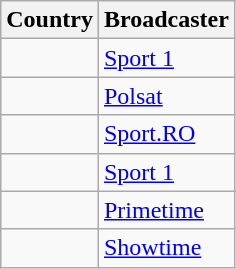<table class="wikitable">
<tr>
<th align=center>Country</th>
<th align=center>Broadcaster</th>
</tr>
<tr>
<td></td>
<td><a href='#'>Sport 1</a></td>
</tr>
<tr>
<td></td>
<td><a href='#'>Polsat</a></td>
</tr>
<tr>
<td></td>
<td><a href='#'>Sport.RO</a></td>
</tr>
<tr>
<td></td>
<td><a href='#'>Sport 1</a></td>
</tr>
<tr>
<td></td>
<td><a href='#'>Primetime</a></td>
</tr>
<tr>
<td></td>
<td><a href='#'>Showtime</a></td>
</tr>
</table>
